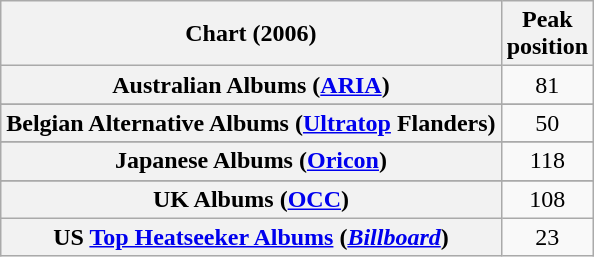<table class="wikitable sortable plainrowheaders" style="text-align:center">
<tr>
<th scope="col">Chart (2006)</th>
<th scope="col">Peak<br>position</th>
</tr>
<tr>
<th scope="row">Australian Albums (<a href='#'>ARIA</a>)</th>
<td>81</td>
</tr>
<tr>
</tr>
<tr>
</tr>
<tr>
<th scope="row">Belgian Alternative Albums (<a href='#'>Ultratop</a> Flanders)</th>
<td>50</td>
</tr>
<tr>
</tr>
<tr>
</tr>
<tr>
</tr>
<tr>
<th scope="row">Japanese Albums (<a href='#'>Oricon</a>)</th>
<td>118</td>
</tr>
<tr>
</tr>
<tr>
</tr>
<tr>
</tr>
<tr>
<th scope="row">UK Albums (<a href='#'>OCC</a>)</th>
<td>108</td>
</tr>
<tr>
<th scope="row">US <a href='#'>Top Heatseeker Albums</a> (<em><a href='#'>Billboard</a></em>)</th>
<td>23</td>
</tr>
</table>
